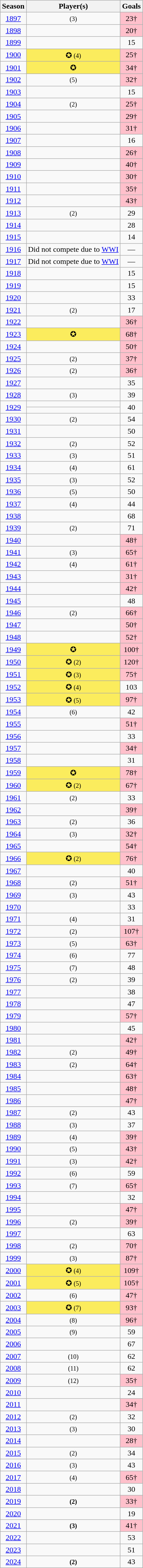<table class="wikitable sortable" style="text-align:center">
<tr>
<th>Season</th>
<th>Player(s)</th>
<th>Goals</th>
</tr>
<tr>
<td><a href='#'>1897</a></td>
<td> <small>(3)</small></td>
<td bgcolor="#FFC0CB">23†</td>
</tr>
<tr>
<td><a href='#'>1898</a></td>
<td></td>
<td bgcolor="#FFC0CB">20†</td>
</tr>
<tr>
<td><a href='#'>1899</a></td>
<td></td>
<td>15</td>
</tr>
<tr>
<td><a href='#'>1900</a></td>
<td bgcolor="#FBEC5D"> ✪ <small>(4)</small></td>
<td bgcolor="#FFC0CB">25†</td>
</tr>
<tr>
<td><a href='#'>1901</a></td>
<td bgcolor="#FBEC5D"> ✪</td>
<td bgcolor="#FFC0CB">34†</td>
</tr>
<tr>
<td><a href='#'>1902</a></td>
<td> <small>(5)</small></td>
<td bgcolor="#FFC0CB">32†</td>
</tr>
<tr>
<td><a href='#'>1903</a></td>
<td></td>
<td>15</td>
</tr>
<tr>
<td><a href='#'>1904</a></td>
<td> <small>(2)</small></td>
<td bgcolor="#FFC0CB">25†</td>
</tr>
<tr>
<td><a href='#'>1905</a></td>
<td></td>
<td bgcolor="#FFC0CB">29†</td>
</tr>
<tr>
<td><a href='#'>1906</a></td>
<td></td>
<td bgcolor="#FFC0CB">31†</td>
</tr>
<tr>
<td><a href='#'>1907</a></td>
<td></td>
<td>16</td>
</tr>
<tr>
<td><a href='#'>1908</a></td>
<td></td>
<td bgcolor="#FFC0CB">26†</td>
</tr>
<tr>
<td><a href='#'>1909</a></td>
<td></td>
<td bgcolor="#FFC0CB">40†</td>
</tr>
<tr>
<td><a href='#'>1910</a></td>
<td></td>
<td bgcolor="#FFC0CB">30†</td>
</tr>
<tr>
<td><a href='#'>1911</a></td>
<td></td>
<td bgcolor="#FFC0CB">35†</td>
</tr>
<tr>
<td><a href='#'>1912</a></td>
<td></td>
<td bgcolor="#FFC0CB">43†</td>
</tr>
<tr>
<td><a href='#'>1913</a></td>
<td> <small>(2)</small></td>
<td>29</td>
</tr>
<tr>
<td><a href='#'>1914</a></td>
<td></td>
<td>28</td>
</tr>
<tr>
<td><a href='#'>1915</a></td>
<td></td>
<td>14</td>
</tr>
<tr>
<td><a href='#'>1916</a></td>
<td>Did not compete due to <a href='#'>WWI</a></td>
<td>—</td>
</tr>
<tr>
<td><a href='#'>1917</a></td>
<td>Did not compete due to <a href='#'>WWI</a></td>
<td>—</td>
</tr>
<tr>
<td><a href='#'>1918</a></td>
<td></td>
<td>15</td>
</tr>
<tr>
<td><a href='#'>1919</a></td>
<td></td>
<td>15</td>
</tr>
<tr>
<td><a href='#'>1920</a></td>
<td></td>
<td>33</td>
</tr>
<tr>
<td><a href='#'>1921</a></td>
<td> <small>(2)</small></td>
<td>17</td>
</tr>
<tr>
<td><a href='#'>1922</a></td>
<td></td>
<td bgcolor="#FFC0CB">36†</td>
</tr>
<tr>
<td><a href='#'>1923</a></td>
<td bgcolor="#FBEC5D"> ✪</td>
<td bgcolor="#FFC0CB">68†</td>
</tr>
<tr>
<td><a href='#'>1924</a></td>
<td></td>
<td bgcolor="#FFC0CB">50†</td>
</tr>
<tr>
<td><a href='#'>1925</a></td>
<td> <small>(2)</small></td>
<td bgcolor="#FFC0CB">37†</td>
</tr>
<tr>
<td><a href='#'>1926</a></td>
<td> <small>(2)</small></td>
<td bgcolor="#FFC0CB">36†</td>
</tr>
<tr>
<td><a href='#'>1927</a></td>
<td></td>
<td>35</td>
</tr>
<tr>
<td><a href='#'>1928</a></td>
<td> <small>(3)</small></td>
<td>39</td>
</tr>
<tr>
<td rowspan="2"><a href='#'>1929</a></td>
<td></td>
<td rowspan="2">40</td>
</tr>
<tr>
<td></td>
</tr>
<tr>
<td><a href='#'>1930</a></td>
<td> <small>(2)</small></td>
<td>54</td>
</tr>
<tr>
<td><a href='#'>1931</a></td>
<td></td>
<td>50</td>
</tr>
<tr>
<td><a href='#'>1932</a></td>
<td> <small>(2)</small></td>
<td>52</td>
</tr>
<tr>
<td><a href='#'>1933</a></td>
<td> <small>(3)</small></td>
<td>51</td>
</tr>
<tr>
<td><a href='#'>1934</a></td>
<td> <small>(4)</small></td>
<td>61</td>
</tr>
<tr>
<td><a href='#'>1935</a></td>
<td> <small>(3)</small></td>
<td>52</td>
</tr>
<tr>
<td><a href='#'>1936</a></td>
<td> <small>(5)</small></td>
<td>50</td>
</tr>
<tr>
<td><a href='#'>1937</a></td>
<td> <small>(4)</small></td>
<td>44</td>
</tr>
<tr>
<td><a href='#'>1938</a></td>
<td></td>
<td>68</td>
</tr>
<tr>
<td><a href='#'>1939</a></td>
<td> <small>(2)</small></td>
<td>71</td>
</tr>
<tr>
<td><a href='#'>1940</a></td>
<td></td>
<td bgcolor="#FFC0CB">48†</td>
</tr>
<tr>
<td><a href='#'>1941</a></td>
<td> <small>(3)</small></td>
<td bgcolor="#FFC0CB">65†</td>
</tr>
<tr>
<td><a href='#'>1942</a></td>
<td> <small>(4)</small></td>
<td bgcolor="#FFC0CB">61†</td>
</tr>
<tr>
<td><a href='#'>1943</a></td>
<td></td>
<td bgcolor="#FFC0CB">31†</td>
</tr>
<tr>
<td><a href='#'>1944</a></td>
<td></td>
<td bgcolor="#FFC0CB">42†</td>
</tr>
<tr>
<td><a href='#'>1945</a></td>
<td></td>
<td>48</td>
</tr>
<tr>
<td><a href='#'>1946</a></td>
<td> <small>(2)</small></td>
<td bgcolor="#FFC0CB">66†</td>
</tr>
<tr>
<td><a href='#'>1947</a></td>
<td></td>
<td bgcolor="#FFC0CB">50†</td>
</tr>
<tr>
<td><a href='#'>1948</a></td>
<td></td>
<td bgcolor="#FFC0CB">52†</td>
</tr>
<tr>
<td><a href='#'>1949</a></td>
<td bgcolor="#FBEC5D"> ✪</td>
<td bgcolor="#FFC0CB">100†</td>
</tr>
<tr>
<td><a href='#'>1950</a></td>
<td bgcolor="#FBEC5D"> ✪ <small>(2)</small></td>
<td bgcolor="#FFC0CB">120†</td>
</tr>
<tr>
<td><a href='#'>1951</a></td>
<td bgcolor="#FBEC5D"> ✪ <small>(3)</small></td>
<td bgcolor="#FFC0CB">75†</td>
</tr>
<tr>
<td><a href='#'>1952</a></td>
<td bgcolor="#FBEC5D"> ✪ <small>(4)</small></td>
<td>103</td>
</tr>
<tr>
<td><a href='#'>1953</a></td>
<td bgcolor="#FBEC5D"> ✪ <small>(5)</small></td>
<td bgcolor="#FFC0CB">97†</td>
</tr>
<tr>
<td><a href='#'>1954</a></td>
<td> <small>(6)</small></td>
<td>42</td>
</tr>
<tr>
<td><a href='#'>1955</a></td>
<td></td>
<td bgcolor="#FFC0CB">51†</td>
</tr>
<tr>
<td><a href='#'>1956</a></td>
<td></td>
<td>33</td>
</tr>
<tr>
<td><a href='#'>1957</a></td>
<td></td>
<td bgcolor="#FFC0CB">34†</td>
</tr>
<tr>
<td><a href='#'>1958</a></td>
<td></td>
<td>31</td>
</tr>
<tr>
<td><a href='#'>1959</a></td>
<td bgcolor="#FBEC5D"> ✪</td>
<td bgcolor="#FFC0CB">78†</td>
</tr>
<tr>
<td><a href='#'>1960</a></td>
<td bgcolor="#FBEC5D"> ✪ <small>(2)</small></td>
<td bgcolor="#FFC0CB">67†</td>
</tr>
<tr>
<td><a href='#'>1961</a></td>
<td> <small>(2)</small></td>
<td>33</td>
</tr>
<tr>
<td><a href='#'>1962</a></td>
<td></td>
<td bgcolor="#FFC0CB">39†</td>
</tr>
<tr>
<td><a href='#'>1963</a></td>
<td> <small>(2)</small></td>
<td>36</td>
</tr>
<tr>
<td><a href='#'>1964</a></td>
<td> <small>(3)</small></td>
<td bgcolor="#FFC0CB">32†</td>
</tr>
<tr>
<td><a href='#'>1965</a></td>
<td></td>
<td bgcolor="#FFC0CB">54†</td>
</tr>
<tr>
<td><a href='#'>1966</a></td>
<td bgcolor="#FBEC5D"> ✪ <small>(2)</small></td>
<td bgcolor="#FFC0CB">76†</td>
</tr>
<tr>
<td><a href='#'>1967</a></td>
<td></td>
<td>40</td>
</tr>
<tr>
<td><a href='#'>1968</a></td>
<td> <small>(2)</small></td>
<td bgcolor="#FFC0CB">51†</td>
</tr>
<tr>
<td><a href='#'>1969</a></td>
<td> <small>(3)</small></td>
<td>43</td>
</tr>
<tr>
<td><a href='#'>1970</a></td>
<td></td>
<td>33</td>
</tr>
<tr>
<td><a href='#'>1971</a></td>
<td> <small>(4)</small></td>
<td>31</td>
</tr>
<tr>
<td><a href='#'>1972</a></td>
<td> <small>(2)</small></td>
<td bgcolor="#FFC0CB">107†</td>
</tr>
<tr>
<td><a href='#'>1973</a></td>
<td> <small>(5)</small></td>
<td bgcolor="#FFC0CB">63†</td>
</tr>
<tr>
<td><a href='#'>1974</a></td>
<td> <small>(6)</small></td>
<td>77</td>
</tr>
<tr>
<td><a href='#'>1975</a></td>
<td> <small>(7)</small></td>
<td>48</td>
</tr>
<tr>
<td><a href='#'>1976</a></td>
<td> <small>(2)</small></td>
<td>39</td>
</tr>
<tr>
<td><a href='#'>1977</a></td>
<td></td>
<td>38</td>
</tr>
<tr>
<td><a href='#'>1978</a></td>
<td></td>
<td>47</td>
</tr>
<tr>
<td><a href='#'>1979</a></td>
<td></td>
<td bgcolor="#FFC0CB">57†</td>
</tr>
<tr>
<td><a href='#'>1980</a></td>
<td></td>
<td>45</td>
</tr>
<tr>
<td><a href='#'>1981</a></td>
<td></td>
<td bgcolor="#FFC0CB">42†</td>
</tr>
<tr>
<td><a href='#'>1982</a></td>
<td> <small>(2)</small></td>
<td bgcolor="#FFC0CB">49†</td>
</tr>
<tr>
<td><a href='#'>1983</a></td>
<td> <small>(2)</small></td>
<td bgcolor="#FFC0CB">64†</td>
</tr>
<tr>
<td><a href='#'>1984</a></td>
<td></td>
<td bgcolor="#FFC0CB">63†</td>
</tr>
<tr>
<td><a href='#'>1985</a></td>
<td></td>
<td bgcolor="#FFC0CB">48†</td>
</tr>
<tr>
<td><a href='#'>1986</a></td>
<td></td>
<td bgcolor="#FFC0CB">47†</td>
</tr>
<tr>
<td><a href='#'>1987</a></td>
<td> <small>(2)</small></td>
<td>43</td>
</tr>
<tr>
<td><a href='#'>1988</a></td>
<td> <small>(3)</small></td>
<td>37</td>
</tr>
<tr>
<td><a href='#'>1989</a></td>
<td> <small>(4)</small></td>
<td bgcolor="#FFC0CB">39†</td>
</tr>
<tr>
<td><a href='#'>1990</a></td>
<td> <small>(5)</small></td>
<td bgcolor="#FFC0CB">43†</td>
</tr>
<tr>
<td><a href='#'>1991</a></td>
<td> <small>(3)</small></td>
<td bgcolor="#FFC0CB">42†</td>
</tr>
<tr>
<td><a href='#'>1992</a></td>
<td> <small>(6)</small></td>
<td>59</td>
</tr>
<tr>
<td><a href='#'>1993</a></td>
<td> <small>(7)</small></td>
<td bgcolor="#FFC0CB">65†</td>
</tr>
<tr>
<td><a href='#'>1994</a></td>
<td></td>
<td>32</td>
</tr>
<tr>
<td><a href='#'>1995</a></td>
<td></td>
<td bgcolor="#FFC0CB">47†</td>
</tr>
<tr>
<td><a href='#'>1996</a></td>
<td> <small>(2)</small></td>
<td bgcolor="#FFC0CB">39†</td>
</tr>
<tr>
<td><a href='#'>1997</a></td>
<td></td>
<td>63</td>
</tr>
<tr>
<td><a href='#'>1998</a></td>
<td> <small>(2)</small></td>
<td bgcolor="#FFC0CB">70†</td>
</tr>
<tr>
<td><a href='#'>1999</a></td>
<td> <small>(3)</small></td>
<td bgcolor="#FFC0CB">87†</td>
</tr>
<tr>
<td><a href='#'>2000</a></td>
<td bgcolor="#FBEC5D"> ✪ <small>(4)</small></td>
<td bgcolor="#FFC0CB">109†</td>
</tr>
<tr>
<td><a href='#'>2001</a></td>
<td bgcolor="#FBEC5D"> ✪ <small>(5)</small></td>
<td bgcolor="#FFC0CB">105†</td>
</tr>
<tr>
<td><a href='#'>2002</a></td>
<td> <small>(6)</small></td>
<td bgcolor="#FFC0CB">47†</td>
</tr>
<tr>
<td><a href='#'>2003</a></td>
<td bgcolor="#FBEC5D"> ✪ <small>(7)</small></td>
<td bgcolor="#FFC0CB">93†</td>
</tr>
<tr>
<td><a href='#'>2004</a></td>
<td> <small>(8)</small></td>
<td bgcolor="#FFC0CB">96†</td>
</tr>
<tr>
<td><a href='#'>2005</a></td>
<td> <small>(9)</small></td>
<td>59</td>
</tr>
<tr>
<td><a href='#'>2006</a></td>
<td></td>
<td>67</td>
</tr>
<tr>
<td><a href='#'>2007</a></td>
<td> <small>(10)</small></td>
<td>62</td>
</tr>
<tr>
<td><a href='#'>2008</a></td>
<td> <small>(11)</small></td>
<td>62</td>
</tr>
<tr>
<td><a href='#'>2009</a></td>
<td> <small>(12)</small></td>
<td bgcolor="#FFC0CB">35†</td>
</tr>
<tr>
<td><a href='#'>2010</a></td>
<td></td>
<td>24</td>
</tr>
<tr>
<td><a href='#'>2011</a></td>
<td></td>
<td bgcolor="#FFC0CB">34†</td>
</tr>
<tr>
<td><a href='#'>2012</a></td>
<td> <small>(2)</small></td>
<td>32</td>
</tr>
<tr>
<td><a href='#'>2013</a></td>
<td> <small>(3)</small></td>
<td>30</td>
</tr>
<tr>
<td><a href='#'>2014</a></td>
<td></td>
<td bgcolor="#FFC0CB">28†</td>
</tr>
<tr>
<td><a href='#'>2015</a></td>
<td> <small>(2)</small></td>
<td>34</td>
</tr>
<tr>
<td><a href='#'>2016</a></td>
<td> <small>(3)</small></td>
<td>43</td>
</tr>
<tr>
<td><a href='#'>2017</a></td>
<td> <small>(4)</small></td>
<td bgcolor="#FFC0CB">65†</td>
</tr>
<tr>
<td><a href='#'>2018</a></td>
<td><strong></strong></td>
<td>30</td>
</tr>
<tr>
<td><a href='#'>2019</a></td>
<td><strong> <small>(2)</small></strong></td>
<td bgcolor="#FFC0CB">33†</td>
</tr>
<tr>
<td><a href='#'>2020</a></td>
<td></td>
<td>19</td>
</tr>
<tr>
<td><a href='#'>2021</a></td>
<td><strong> <small>(3)</small></strong></td>
<td bgcolor="#FFC0CB">41†</td>
</tr>
<tr>
<td><a href='#'>2022</a></td>
<td><strong></strong></td>
<td>53</td>
</tr>
<tr>
<td><a href='#'>2023</a></td>
<td><strong></strong></td>
<td>51</td>
</tr>
<tr>
<td><a href='#'>2024</a></td>
<td><strong> <small>(2)</small></strong></td>
<td>43</td>
</tr>
</table>
